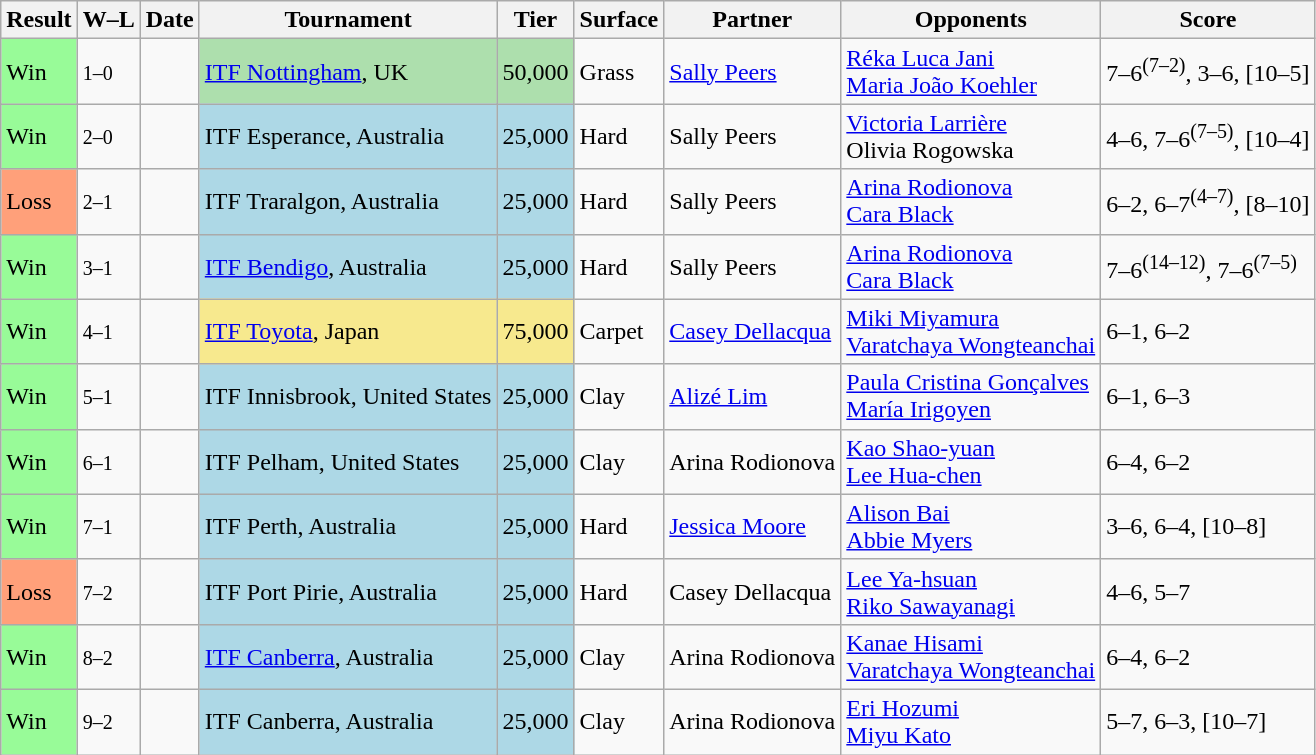<table class="sortable wikitable">
<tr>
<th>Result</th>
<th class="unsortable">W–L</th>
<th>Date</th>
<th>Tournament</th>
<th>Tier</th>
<th>Surface</th>
<th>Partner</th>
<th>Opponents</th>
<th class="unsortable">Score</th>
</tr>
<tr>
<td bgcolor="98FB98">Win</td>
<td><small>1–0</small></td>
<td><a href='#'></a></td>
<td style="background:#addfad;"><a href='#'>ITF Nottingham</a>, UK</td>
<td style="background:#addfad;">50,000</td>
<td>Grass</td>
<td> <a href='#'>Sally Peers</a></td>
<td> <a href='#'>Réka Luca Jani</a> <br>  <a href='#'>Maria João Koehler</a></td>
<td>7–6<sup>(7–2)</sup>, 3–6, [10–5]</td>
</tr>
<tr>
<td bgcolor="98FB98">Win</td>
<td><small>2–0</small></td>
<td></td>
<td style="background:lightblue;">ITF Esperance, Australia</td>
<td style="background:lightblue;">25,000</td>
<td>Hard</td>
<td> Sally Peers</td>
<td> <a href='#'>Victoria Larrière</a> <br>  Olivia Rogowska</td>
<td>4–6, 7–6<sup>(7–5)</sup>, [10–4]</td>
</tr>
<tr>
<td bgcolor="#FFA07A">Loss</td>
<td><small>2–1</small></td>
<td></td>
<td style="background:lightblue;">ITF Traralgon, Australia</td>
<td style="background:lightblue;">25,000</td>
<td>Hard</td>
<td> Sally Peers</td>
<td> <a href='#'>Arina Rodionova</a> <br>  <a href='#'>Cara Black</a></td>
<td>6–2, 6–7<sup>(4–7)</sup>, [8–10]</td>
</tr>
<tr>
<td bgcolor="98FB98">Win</td>
<td><small>3–1</small></td>
<td></td>
<td style="background:lightblue;"><a href='#'>ITF Bendigo</a>, Australia</td>
<td style="background:lightblue;">25,000</td>
<td>Hard</td>
<td> Sally Peers</td>
<td> <a href='#'>Arina Rodionova</a> <br>  <a href='#'>Cara Black</a></td>
<td>7–6<sup>(14–12)</sup>, 7–6<sup>(7–5)</sup></td>
</tr>
<tr>
<td bgcolor="98FB98">Win</td>
<td><small>4–1</small></td>
<td><a href='#'></a></td>
<td style="background:#f7e98e;"><a href='#'>ITF Toyota</a>, Japan</td>
<td style="background:#f7e98e;">75,000</td>
<td>Carpet</td>
<td> <a href='#'>Casey Dellacqua</a></td>
<td> <a href='#'>Miki Miyamura</a> <br>  <a href='#'>Varatchaya Wongteanchai</a></td>
<td>6–1, 6–2</td>
</tr>
<tr>
<td bgcolor="98FB98">Win</td>
<td><small>5–1</small></td>
<td></td>
<td style="background:lightblue;">ITF Innisbrook, United States</td>
<td style="background:lightblue;">25,000</td>
<td>Clay</td>
<td> <a href='#'>Alizé Lim</a></td>
<td> <a href='#'>Paula Cristina Gonçalves</a> <br>  <a href='#'>María Irigoyen</a></td>
<td>6–1, 6–3</td>
</tr>
<tr>
<td bgcolor="98FB98">Win</td>
<td><small>6–1</small></td>
<td></td>
<td style="background:lightblue;">ITF Pelham, United States</td>
<td style="background:lightblue;">25,000</td>
<td>Clay</td>
<td> Arina Rodionova</td>
<td> <a href='#'>Kao Shao-yuan</a> <br>  <a href='#'>Lee Hua-chen</a></td>
<td>6–4, 6–2</td>
</tr>
<tr>
<td bgcolor="98FB98">Win</td>
<td><small>7–1</small></td>
<td></td>
<td style="background:lightblue;">ITF Perth, Australia</td>
<td style="background:lightblue;">25,000</td>
<td>Hard</td>
<td> <a href='#'>Jessica Moore</a></td>
<td> <a href='#'>Alison Bai</a> <br>  <a href='#'>Abbie Myers</a></td>
<td>3–6, 6–4, [10–8]</td>
</tr>
<tr>
<td bgcolor="#FFA07A">Loss</td>
<td><small>7–2</small></td>
<td></td>
<td style="background:lightblue;">ITF Port Pirie, Australia</td>
<td style="background:lightblue;">25,000</td>
<td>Hard</td>
<td> Casey Dellacqua</td>
<td> <a href='#'>Lee Ya-hsuan</a> <br>  <a href='#'>Riko Sawayanagi</a></td>
<td>4–6, 5–7</td>
</tr>
<tr>
<td bgcolor="98FB98">Win</td>
<td><small>8–2</small></td>
<td></td>
<td style="background:lightblue;"><a href='#'>ITF Canberra</a>, Australia</td>
<td style="background:lightblue;">25,000</td>
<td>Clay</td>
<td> Arina Rodionova</td>
<td> <a href='#'>Kanae Hisami</a> <br>  <a href='#'>Varatchaya Wongteanchai</a></td>
<td>6–4, 6–2</td>
</tr>
<tr>
<td bgcolor="98FB98">Win</td>
<td><small>9–2</small></td>
<td></td>
<td style="background:lightblue;">ITF Canberra, Australia</td>
<td style="background:lightblue;">25,000</td>
<td>Clay</td>
<td> Arina Rodionova</td>
<td> <a href='#'>Eri Hozumi</a> <br>  <a href='#'>Miyu Kato</a></td>
<td>5–7, 6–3, [10–7]</td>
</tr>
</table>
